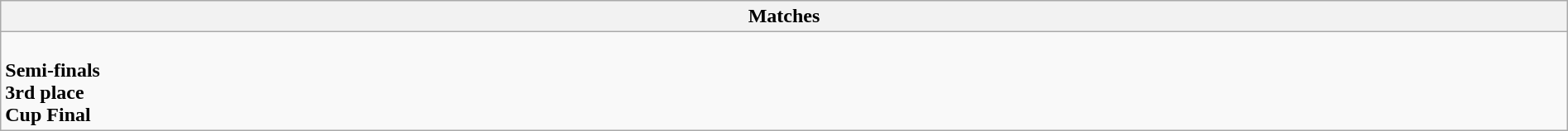<table class="wikitable collapsible collapsed" style="width:100%;">
<tr>
<th>Matches</th>
</tr>
<tr>
<td><br><strong>Semi-finals</strong>

<br><strong>3rd place</strong>
<br><strong>Cup Final</strong>
</td>
</tr>
</table>
